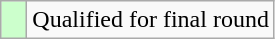<table class="wikitable">
<tr>
<td style="width:10px; background:#cfc"></td>
<td>Qualified for final round</td>
</tr>
</table>
